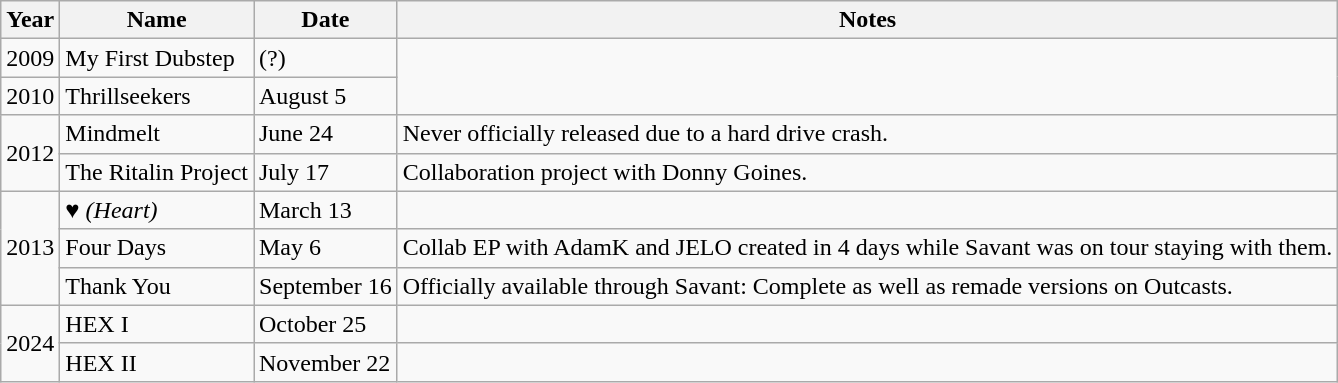<table class="wikitable">
<tr>
<th>Year</th>
<th>Name</th>
<th>Date</th>
<th>Notes</th>
</tr>
<tr>
<td>2009</td>
<td>My First Dubstep</td>
<td>(?)</td>
<td rowspan="2"></td>
</tr>
<tr>
<td>2010</td>
<td>Thrillseekers</td>
<td>August 5</td>
</tr>
<tr>
<td rowspan="2">2012</td>
<td>Mindmelt</td>
<td>June 24</td>
<td>Never officially released due to a hard drive crash.</td>
</tr>
<tr>
<td>The Ritalin Project</td>
<td>July 17</td>
<td>Collaboration project with Donny Goines.</td>
</tr>
<tr>
<td rowspan="3">2013</td>
<td><em>♥ (Heart)</em></td>
<td>March 13</td>
<td></td>
</tr>
<tr>
<td>Four Days</td>
<td>May 6</td>
<td>Collab EP with AdamK and JELO created in 4 days while Savant was on tour staying with them.</td>
</tr>
<tr>
<td>Thank You</td>
<td>September 16</td>
<td>Officially available through Savant: Complete as well as remade versions on Outcasts.</td>
</tr>
<tr>
<td rowspan="2">2024</td>
<td>HEX I</td>
<td>October 25</td>
<td></td>
</tr>
<tr>
<td>HEX II</td>
<td>November 22</td>
<td></td>
</tr>
</table>
